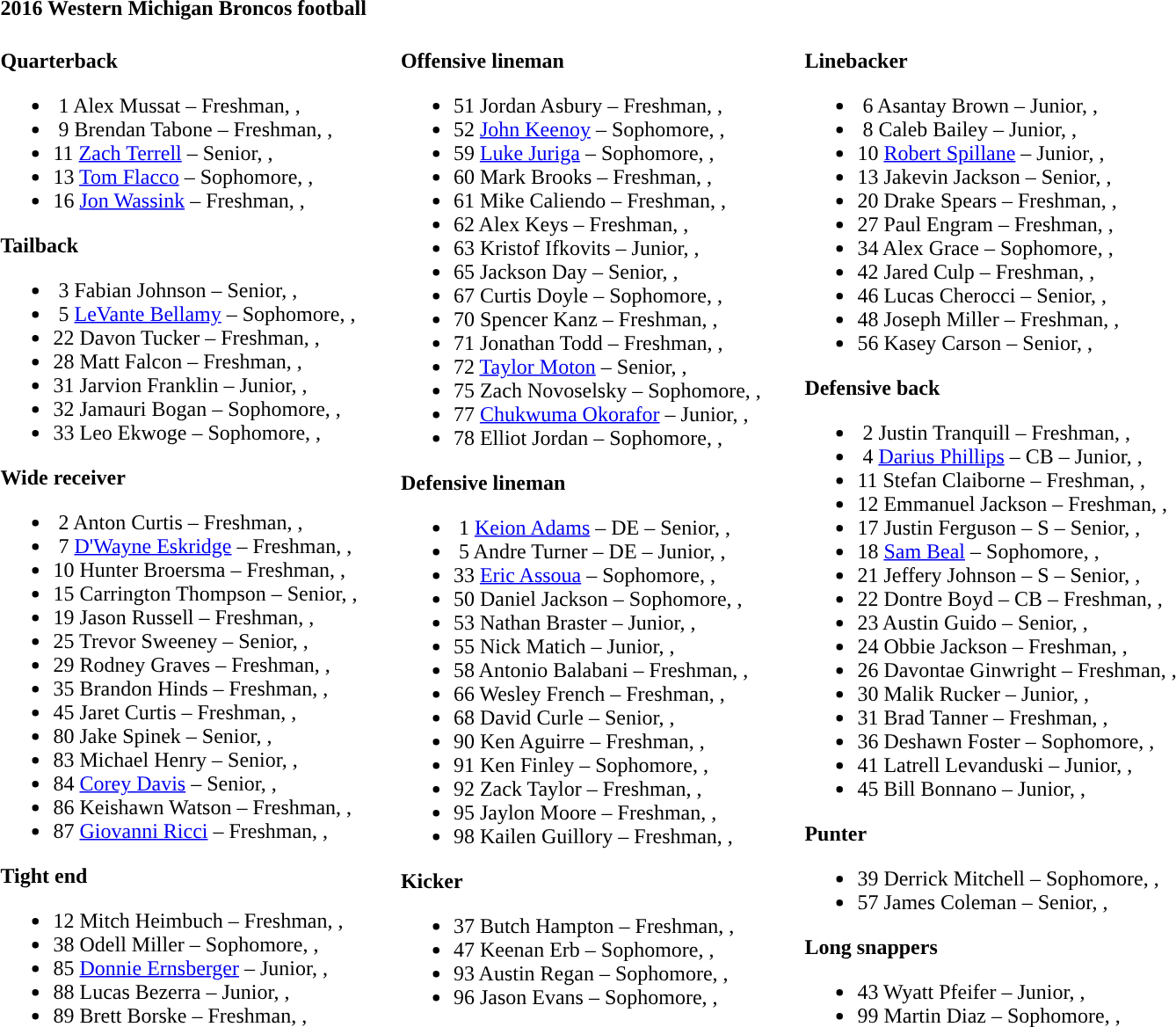<table class="toccolours" style="text-align: left;">
<tr>
<td colspan=11><strong>2016 Western Michigan Broncos football</strong></td>
</tr>
<tr>
<td valign="top"><br><strong>Quarterback</strong><ul><li> 1  Alex Mussat –  Freshman, , </li><li> 9  Brendan Tabone – Freshman, , </li><li>11  <a href='#'>Zach Terrell</a> –  Senior, , </li><li>13  <a href='#'>Tom Flacco</a> – Sophomore, , </li><li>16  <a href='#'>Jon Wassink</a> –  Freshman, , </li></ul><strong>Tailback</strong><ul><li> 3  Fabian Johnson – Senior, , </li><li> 5  <a href='#'>LeVante Bellamy</a> – Sophomore, , </li><li>22  Davon Tucker –  Freshman, , </li><li>28  Matt Falcon – Freshman, , </li><li>31  Jarvion Franklin – Junior, , </li><li>32  Jamauri Bogan –  Sophomore, , </li><li>33  Leo Ekwoge –  Sophomore, , </li></ul><strong>Wide receiver</strong><ul><li> 2  Anton Curtis –  Freshman, , </li><li> 7  <a href='#'>D'Wayne Eskridge</a> – Freshman, , </li><li>10  Hunter Broersma – Freshman, , </li><li>15  Carrington Thompson –  Senior, , </li><li>19  Jason Russell – Freshman, , </li><li>25  Trevor Sweeney – Senior, , </li><li>29  Rodney Graves – Freshman, , </li><li>35  Brandon Hinds – Freshman, , </li><li>45  Jaret Curtis – Freshman, , </li><li>80  Jake Spinek – Senior, , </li><li>83  Michael Henry – Senior, , </li><li>84  <a href='#'>Corey Davis</a> – Senior, , </li><li>86  Keishawn Watson –  Freshman, , </li><li>87  <a href='#'>Giovanni Ricci</a> –  Freshman, , </li></ul><strong>Tight end</strong><ul><li>12  Mitch Heimbuch – Freshman, , </li><li>38  Odell Miller –  Sophomore, , </li><li>85  <a href='#'>Donnie Ernsberger</a> – Junior, , </li><li>88  Lucas Bezerra – Junior, , </li><li>89  Brett Borske – Freshman, , </li></ul></td>
<td width="25"> </td>
<td valign="top"><br><strong>Offensive lineman</strong><ul><li>51  Jordan Asbury – Freshman, , </li><li>52  <a href='#'>John Keenoy</a> – Sophomore, , </li><li>59  <a href='#'>Luke Juriga</a> – Sophomore, , </li><li>60  Mark Brooks – Freshman, , </li><li>61  Mike Caliendo – Freshman, , </li><li>62  Alex Keys – Freshman, , </li><li>63  Kristof Ifkovits –  Junior, , </li><li>65  Jackson Day – Senior, , </li><li>67  Curtis Doyle –  Sophomore, , </li><li>70  Spencer Kanz – Freshman, , </li><li>71  Jonathan Todd –  Freshman, , </li><li>72  <a href='#'>Taylor Moton</a> –  Senior, , </li><li>75  Zach Novoselsky –  Sophomore, , </li><li>77  <a href='#'>Chukwuma Okorafor</a> – Junior, , </li><li>78  Elliot Jordan –  Sophomore, , </li></ul><strong>Defensive lineman</strong><ul><li> 1  <a href='#'>Keion Adams</a> – DE – Senior, , </li><li> 5  Andre Turner – DE –  Junior, , </li><li>33  <a href='#'>Eric Assoua</a> – Sophomore, , </li><li>50  Daniel Jackson – Sophomore, , </li><li>53  Nathan Braster – Junior, , </li><li>55  Nick Matich – Junior, , </li><li>58  Antonio Balabani –  Freshman, , </li><li>66  Wesley French –  Freshman, , </li><li>68  David Curle – Senior, , </li><li>90  Ken Aguirre – Freshman, , </li><li>91  Ken Finley – Sophomore, , </li><li>92  Zack Taylor – Freshman, , </li><li>95  Jaylon Moore – Freshman, , </li><li>98  Kailen Guillory – Freshman, , </li></ul><strong>Kicker</strong><ul><li>37  Butch Hampton – Freshman, , </li><li>47  Keenan Erb – Sophomore, , </li><li>93  Austin Regan –  Sophomore, , </li><li>96  Jason Evans –  Sophomore, , </li></ul></td>
<td width="25"> </td>
<td valign="top"><br><strong>Linebacker</strong><ul><li> 6  Asantay Brown – Junior, , </li><li> 8  Caleb Bailey –  Junior, , </li><li>10  <a href='#'>Robert Spillane</a> – Junior, , </li><li>13  Jakevin Jackson – Senior, , </li><li>20  Drake Spears – Freshman, , </li><li>27  Paul Engram –  Freshman, , </li><li>34  Alex Grace – Sophomore, , </li><li>42  Jared Culp – Freshman, , </li><li>46  Lucas Cherocci – Senior, , </li><li>48  Joseph Miller – Freshman, , </li><li>56  Kasey Carson –  Senior, , </li></ul><strong>Defensive back</strong><ul><li> 2  Justin Tranquill –  Freshman, , </li><li> 4  <a href='#'>Darius Phillips</a> – CB – Junior, , </li><li>11  Stefan Claiborne – Freshman, , </li><li>12  Emmanuel Jackson – Freshman, , </li><li>17  Justin Ferguson – S –  Senior, , </li><li>18  <a href='#'>Sam Beal</a> – Sophomore, , </li><li>21  Jeffery Johnson – S –  Senior, , </li><li>22  Dontre Boyd – CB – Freshman, , </li><li>23  Austin Guido – Senior, , </li><li>24  Obbie Jackson –  Freshman, , </li><li>26  Davontae Ginwright –  Freshman, , </li><li>30  Malik Rucker –  Junior, , </li><li>31  Brad Tanner – Freshman, , </li><li>36  Deshawn Foster – Sophomore, , </li><li>41  Latrell Levanduski – Junior, , </li><li>45  Bill Bonnano – Junior, , </li></ul><strong>Punter</strong><ul><li>39  Derrick Mitchell – Sophomore, , </li><li>57  James Coleman – Senior, , </li></ul><strong>Long snappers</strong><ul><li>43  Wyatt Pfeifer – Junior, , </li><li>99  Martin Diaz –  Sophomore, , </li></ul></td>
</tr>
</table>
